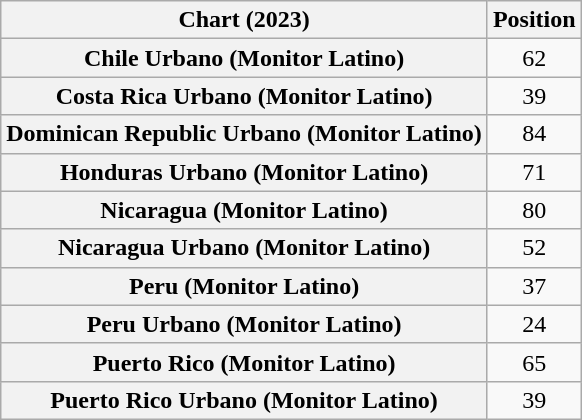<table class="wikitable sortable plainrowheaders" style="text-align:center">
<tr>
<th scope="col">Chart (2023)</th>
<th scope="col">Position</th>
</tr>
<tr>
<th scope="row">Chile Urbano (Monitor Latino)</th>
<td>62</td>
</tr>
<tr>
<th scope="row">Costa Rica Urbano (Monitor Latino)</th>
<td>39</td>
</tr>
<tr>
<th scope="row">Dominican Republic Urbano (Monitor Latino)</th>
<td>84</td>
</tr>
<tr>
<th scope="row">Honduras Urbano (Monitor Latino)</th>
<td>71</td>
</tr>
<tr>
<th scope="row">Nicaragua (Monitor Latino)</th>
<td>80</td>
</tr>
<tr>
<th scope="row">Nicaragua Urbano (Monitor Latino)</th>
<td>52</td>
</tr>
<tr>
<th scope="row">Peru (Monitor Latino)</th>
<td>37</td>
</tr>
<tr>
<th scope="row">Peru Urbano (Monitor Latino)</th>
<td>24</td>
</tr>
<tr>
<th scope="row">Puerto Rico (Monitor Latino)</th>
<td>65</td>
</tr>
<tr>
<th scope="row">Puerto Rico Urbano (Monitor Latino)</th>
<td>39</td>
</tr>
</table>
